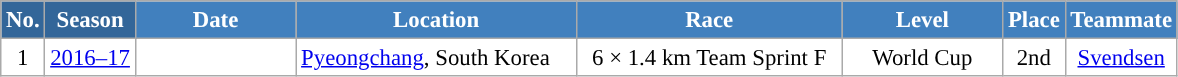<table class="wikitable sortable" style="font-size:95%; text-align:center; border:grey solid 1px; border-collapse:collapse; background:#ffffff;">
<tr style="background:#efefef;">
<th style="background-color:#369; color:white;">No.</th>
<th style="background-color:#369; color:white;">Season</th>
<th style="background-color:#4180be; color:white; width:100px;">Date</th>
<th style="background-color:#4180be; color:white; width:180px;">Location</th>
<th style="background-color:#4180be; color:white; width:170px;">Race</th>
<th style="background-color:#4180be; color:white; width:100px;">Level</th>
<th style="background-color:#4180be; color:white;">Place</th>
<th style="background-color:#4180be; color:white;">Teammate</th>
</tr>
<tr>
<td>1</td>
<td><a href='#'>2016–17</a></td>
<td style="text-align: right;"></td>
<td style="text-align: left;"> <a href='#'>Pyeongchang</a>, South Korea</td>
<td>6 × 1.4 km Team Sprint F</td>
<td>World Cup</td>
<td>2nd</td>
<td><a href='#'>Svendsen</a></td>
</tr>
</table>
